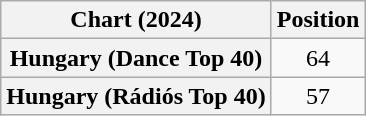<table class="wikitable sortable plainrowheaders" style="text-align:center;">
<tr>
<th scope="col">Chart (2024)</th>
<th scope="col">Position</th>
</tr>
<tr>
<th scope="row">Hungary (Dance Top 40)</th>
<td>64</td>
</tr>
<tr>
<th scope="row">Hungary (Rádiós Top 40)</th>
<td>57</td>
</tr>
</table>
